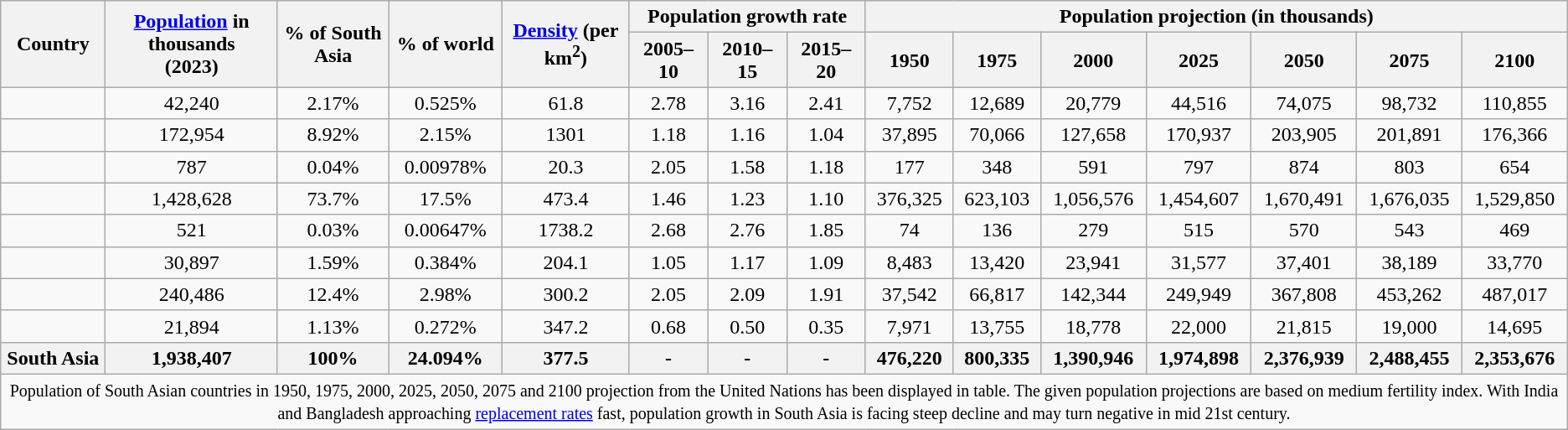<table class="sortable wikitable" style="text-align: center">
<tr>
<th rowspan="2">Country</th>
<th rowspan="2"><a href='#'>Population</a> in thousands<br>(2023)</th>
<th rowspan="2">% of South Asia</th>
<th rowspan="2">% of world</th>
<th rowspan="2"><a href='#'>Density</a> (per km<sup>2</sup>)</th>
<th colspan="3">Population growth rate</th>
<th colspan="7">Population projection (in thousands)</th>
</tr>
<tr>
<th>2005–10</th>
<th>2010–15</th>
<th>2015–20</th>
<th>1950</th>
<th>1975</th>
<th>2000</th>
<th>2025</th>
<th>2050</th>
<th>2075</th>
<th>2100</th>
</tr>
<tr>
<td align="left"></td>
<td>42,240</td>
<td>2.17%</td>
<td>0.525%</td>
<td>61.8</td>
<td>2.78</td>
<td>3.16</td>
<td>2.41</td>
<td>7,752</td>
<td>12,689</td>
<td>20,779</td>
<td>44,516</td>
<td>74,075</td>
<td>98,732</td>
<td>110,855</td>
</tr>
<tr>
<td align="left"></td>
<td>172,954</td>
<td>8.92%</td>
<td>2.15%</td>
<td>1301</td>
<td>1.18</td>
<td>1.16</td>
<td>1.04</td>
<td>37,895</td>
<td>70,066</td>
<td>127,658</td>
<td>170,937</td>
<td>203,905</td>
<td>201,891</td>
<td>176,366</td>
</tr>
<tr>
<td align="left"></td>
<td>787</td>
<td>0.04%</td>
<td>0.00978%</td>
<td>20.3</td>
<td>2.05</td>
<td>1.58</td>
<td>1.18</td>
<td>177</td>
<td>348</td>
<td>591</td>
<td>797</td>
<td>874</td>
<td>803</td>
<td>654</td>
</tr>
<tr>
<td align="left"></td>
<td>1,428,628</td>
<td>73.7%</td>
<td>17.5%</td>
<td>473.4</td>
<td>1.46</td>
<td>1.23</td>
<td>1.10</td>
<td>376,325</td>
<td>623,103</td>
<td>1,056,576</td>
<td>1,454,607</td>
<td>1,670,491</td>
<td>1,676,035</td>
<td>1,529,850</td>
</tr>
<tr>
<td align="left"></td>
<td>521</td>
<td>0.03%</td>
<td>0.00647%</td>
<td>1738.2</td>
<td>2.68</td>
<td>2.76</td>
<td>1.85</td>
<td>74</td>
<td>136</td>
<td>279</td>
<td>515</td>
<td>570</td>
<td>543</td>
<td>469</td>
</tr>
<tr>
<td align="left"></td>
<td>30,897</td>
<td>1.59%</td>
<td>0.384%</td>
<td>204.1</td>
<td>1.05</td>
<td>1.17</td>
<td>1.09</td>
<td>8,483</td>
<td>13,420</td>
<td>23,941</td>
<td>31,577</td>
<td>37,401</td>
<td>38,189</td>
<td>33,770</td>
</tr>
<tr>
<td align="left"></td>
<td>240,486</td>
<td>12.4%</td>
<td>2.98%</td>
<td>300.2</td>
<td>2.05</td>
<td>2.09</td>
<td>1.91</td>
<td>37,542</td>
<td>66,817</td>
<td>142,344</td>
<td>249,949</td>
<td>367,808</td>
<td>453,262</td>
<td>487,017</td>
</tr>
<tr>
<td align="left"></td>
<td>21,894</td>
<td>1.13%</td>
<td>0.272%</td>
<td>347.2</td>
<td>0.68</td>
<td>0.50</td>
<td>0.35</td>
<td>7,971</td>
<td>13,755</td>
<td>18,778</td>
<td>22,000</td>
<td>21,815</td>
<td>19,000</td>
<td>14,695</td>
</tr>
<tr>
<th>South Asia</th>
<th><strong>1,938,407</strong></th>
<th><strong>100%</strong></th>
<th>24.094%</th>
<th><strong>377.5</strong></th>
<th>-</th>
<th>-</th>
<th>-</th>
<th>476,220</th>
<th>800,335</th>
<th>1,390,946</th>
<th>1,974,898</th>
<th>2,376,939</th>
<th>2,488,455</th>
<th>2,353,676</th>
</tr>
<tr>
<td colspan="15"><small>Population of South Asian countries in 1950, 1975, 2000, 2025, 2050, 2075 and 2100 projection from the United Nations has been displayed in table. The given population projections are based on medium fertility index. With India and Bangladesh approaching <a href='#'>replacement rates</a> fast, population growth in South Asia is facing steep decline and may turn negative in mid 21st century.</small></td>
</tr>
</table>
